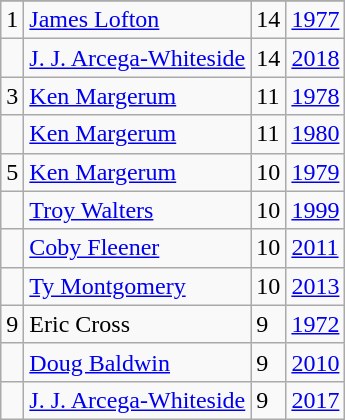<table class="wikitable">
<tr>
</tr>
<tr>
<td>1</td>
<td><a href='#'>James Lofton</a></td>
<td>14</td>
<td><a href='#'>1977</a></td>
</tr>
<tr>
<td></td>
<td><a href='#'>J. J. Arcega-Whiteside</a></td>
<td>14</td>
<td><a href='#'>2018</a></td>
</tr>
<tr>
<td>3</td>
<td><a href='#'>Ken Margerum</a></td>
<td>11</td>
<td><a href='#'>1978</a></td>
</tr>
<tr>
<td></td>
<td><a href='#'>Ken Margerum</a></td>
<td>11</td>
<td><a href='#'>1980</a></td>
</tr>
<tr>
<td>5</td>
<td><a href='#'>Ken Margerum</a></td>
<td>10</td>
<td><a href='#'>1979</a></td>
</tr>
<tr>
<td></td>
<td><a href='#'>Troy Walters</a></td>
<td>10</td>
<td><a href='#'>1999</a></td>
</tr>
<tr>
<td></td>
<td><a href='#'>Coby Fleener</a></td>
<td>10</td>
<td><a href='#'>2011</a></td>
</tr>
<tr>
<td></td>
<td><a href='#'>Ty Montgomery</a></td>
<td>10</td>
<td><a href='#'>2013</a></td>
</tr>
<tr>
<td>9</td>
<td>Eric Cross</td>
<td>9</td>
<td><a href='#'>1972</a></td>
</tr>
<tr>
<td></td>
<td><a href='#'>Doug Baldwin</a></td>
<td>9</td>
<td><a href='#'>2010</a></td>
</tr>
<tr>
<td></td>
<td><a href='#'>J. J. Arcega-Whiteside</a></td>
<td>9</td>
<td><a href='#'>2017</a></td>
</tr>
</table>
